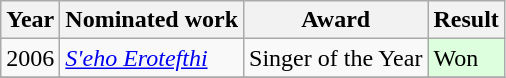<table class="wikitable">
<tr>
<th>Year</th>
<th>Nominated work</th>
<th>Award</th>
<th>Result</th>
</tr>
<tr>
<td>2006</td>
<td><em><a href='#'>S'eho Erotefthi</a></em></td>
<td>Singer of the Year</td>
<td style="background: #ddffdd">Won</td>
</tr>
<tr>
</tr>
</table>
